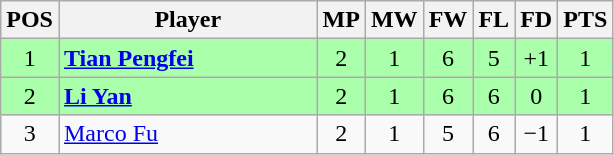<table class="wikitable" style="text-align: center;">
<tr>
<th width=20>POS</th>
<th width=165>Player</th>
<th width=20>MP</th>
<th width=20>MW</th>
<th width=20>FW</th>
<th width=20>FL</th>
<th width=20>FD</th>
<th width=20>PTS</th>
</tr>
<tr style="background:#aaffaa;">
<td>1</td>
<td style="text-align:left;"> <strong><a href='#'>Tian Pengfei</a></strong></td>
<td>2</td>
<td>1</td>
<td>6</td>
<td>5</td>
<td>+1</td>
<td>1</td>
</tr>
<tr style="background:#aaffaa;">
<td>2</td>
<td style="text-align:left;"> <strong><a href='#'>Li Yan</a></strong></td>
<td>2</td>
<td>1</td>
<td>6</td>
<td>6</td>
<td>0</td>
<td>1</td>
</tr>
<tr>
<td>3</td>
<td style="text-align:left;"> <a href='#'>Marco Fu</a></td>
<td>2</td>
<td>1</td>
<td>5</td>
<td>6</td>
<td>−1</td>
<td>1</td>
</tr>
</table>
